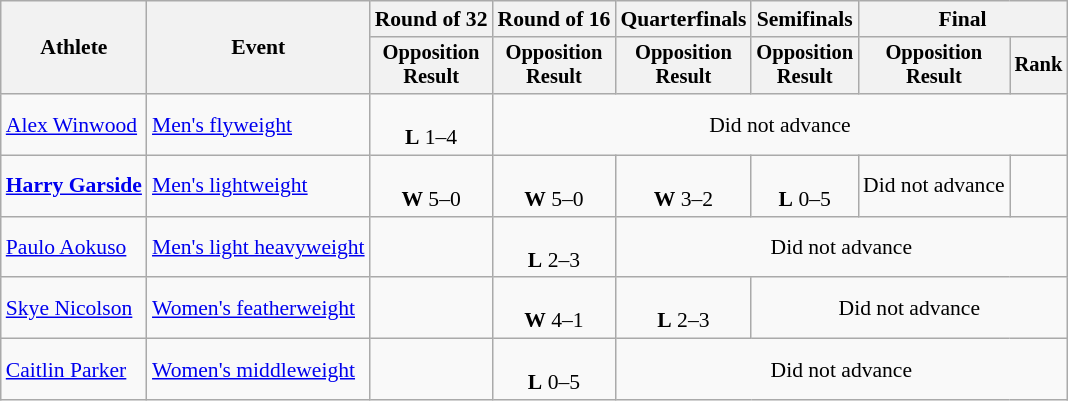<table class=wikitable style=font-size:90%;text-align:center>
<tr>
<th rowspan=2>Athlete</th>
<th rowspan=2>Event</th>
<th>Round of 32</th>
<th>Round of 16</th>
<th>Quarterfinals</th>
<th>Semifinals</th>
<th colspan=2>Final</th>
</tr>
<tr style=font-size:95%>
<th>Opposition<br>Result</th>
<th>Opposition<br>Result</th>
<th>Opposition<br>Result</th>
<th>Opposition<br>Result</th>
<th>Opposition<br>Result</th>
<th>Rank</th>
</tr>
<tr>
<td align=left><a href='#'>Alex Winwood</a></td>
<td align=left><a href='#'>Men's flyweight</a></td>
<td><br><strong>L</strong> 1–4</td>
<td colspan=5>Did not advance</td>
</tr>
<tr>
<td align=left><strong><a href='#'>Harry Garside</a></strong></td>
<td align=left><a href='#'>Men's lightweight</a></td>
<td><br><strong>W</strong> 5–0</td>
<td><br><strong>W</strong> 5–0</td>
<td><br><strong>W</strong> 3–2</td>
<td><br><strong>L</strong> 0–5</td>
<td>Did not advance</td>
<td></td>
</tr>
<tr>
<td align=left><a href='#'>Paulo Aokuso</a></td>
<td align=left><a href='#'>Men's light heavyweight</a></td>
<td></td>
<td><br> <strong>L</strong> 2–3</td>
<td colspan=4>Did not advance</td>
</tr>
<tr>
<td align=left><a href='#'>Skye Nicolson</a></td>
<td align=left><a href='#'>Women's featherweight</a></td>
<td></td>
<td><br> <strong>W</strong> 4–1</td>
<td><br> <strong>L</strong> 2–3</td>
<td colspan="3">Did not advance</td>
</tr>
<tr>
<td align=left><a href='#'>Caitlin Parker</a></td>
<td align=left><a href='#'>Women's middleweight</a></td>
<td></td>
<td><br> <strong>L</strong> 0–5</td>
<td colspan=4>Did not advance</td>
</tr>
</table>
